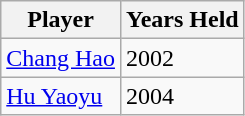<table class="wikitable">
<tr>
<th>Player</th>
<th>Years Held</th>
</tr>
<tr>
<td><a href='#'>Chang Hao</a></td>
<td>2002</td>
</tr>
<tr>
<td><a href='#'>Hu Yaoyu</a></td>
<td>2004</td>
</tr>
</table>
